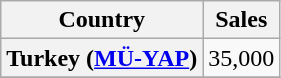<table class="wikitable plainrowheaders">
<tr>
<th scope="col">Country</th>
<th scope="col">Sales</th>
</tr>
<tr>
<th scope="row">Turkey (<a href='#'>MÜ-YAP</a>)</th>
<td>35,000</td>
</tr>
<tr>
</tr>
</table>
